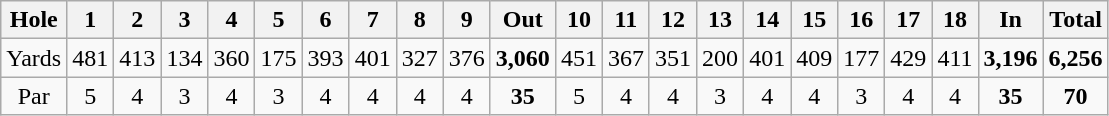<table class="wikitable" style="text-align:center">
<tr>
<th align="left">Hole</th>
<th>1</th>
<th>2</th>
<th>3</th>
<th>4</th>
<th>5</th>
<th>6</th>
<th>7</th>
<th>8</th>
<th>9</th>
<th>Out</th>
<th>10</th>
<th>11</th>
<th>12</th>
<th>13</th>
<th>14</th>
<th>15</th>
<th>16</th>
<th>17</th>
<th>18</th>
<th>In</th>
<th>Total</th>
</tr>
<tr>
<td align="center">Yards</td>
<td>481</td>
<td>413</td>
<td>134</td>
<td>360</td>
<td>175</td>
<td>393</td>
<td>401</td>
<td>327</td>
<td>376</td>
<td><strong>3,060</strong></td>
<td>451</td>
<td>367</td>
<td>351</td>
<td>200</td>
<td>401</td>
<td>409</td>
<td>177</td>
<td>429</td>
<td>411</td>
<td><strong>3,196</strong></td>
<td><strong>6,256</strong></td>
</tr>
<tr>
<td align="center">Par</td>
<td>5</td>
<td>4</td>
<td>3</td>
<td>4</td>
<td>3</td>
<td>4</td>
<td>4</td>
<td>4</td>
<td>4</td>
<td><strong>35</strong></td>
<td>5</td>
<td>4</td>
<td>4</td>
<td>3</td>
<td>4</td>
<td>4</td>
<td>3</td>
<td>4</td>
<td>4</td>
<td><strong>35</strong></td>
<td><strong>70</strong></td>
</tr>
</table>
